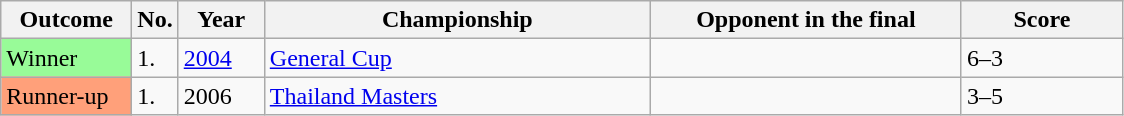<table class="sortable wikitable">
<tr>
<th width="80">Outcome</th>
<th width="20">No.</th>
<th width="50">Year</th>
<th width="250">Championship</th>
<th width="200">Opponent in the final</th>
<th width="100">Score</th>
</tr>
<tr>
<td style="background:#98fb98;">Winner</td>
<td>1.</td>
<td><a href='#'>2004</a></td>
<td><a href='#'>General Cup</a></td>
<td> </td>
<td>6–3</td>
</tr>
<tr>
<td style="background:#ffa07a;">Runner-up</td>
<td>1.</td>
<td>2006</td>
<td><a href='#'>Thailand Masters</a></td>
<td> </td>
<td>3–5</td>
</tr>
</table>
